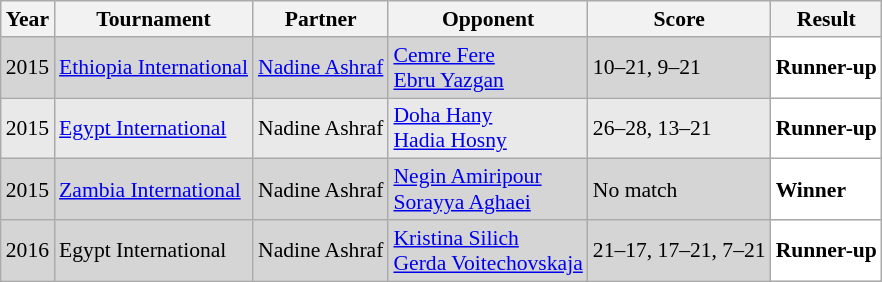<table class="sortable wikitable" style="font-size: 90%;">
<tr>
<th>Year</th>
<th>Tournament</th>
<th>Partner</th>
<th>Opponent</th>
<th>Score</th>
<th>Result</th>
</tr>
<tr style="background:#D5D5D5">
<td align="center">2015</td>
<td align="left"><a href='#'>Ethiopia International</a></td>
<td align="left"> <a href='#'>Nadine Ashraf</a></td>
<td align="left"> <a href='#'>Cemre Fere</a><br> <a href='#'>Ebru Yazgan</a></td>
<td align="left">10–21, 9–21</td>
<td style="text-align:left; background:white"> <strong>Runner-up</strong></td>
</tr>
<tr style="background:#E9E9E9">
<td align="center">2015</td>
<td align="left"><a href='#'>Egypt International</a></td>
<td align="left"> Nadine Ashraf</td>
<td align="left"> <a href='#'>Doha Hany</a> <br>  <a href='#'>Hadia Hosny</a></td>
<td align="left">26–28, 13–21</td>
<td style="text-align:left; background:white"> <strong>Runner-up</strong></td>
</tr>
<tr style="background:#D5D5D5">
<td align="center">2015</td>
<td align="left"><a href='#'>Zambia International</a></td>
<td align="left"> Nadine Ashraf</td>
<td align="left"> <a href='#'>Negin Amiripour</a><br> <a href='#'>Sorayya Aghaei</a></td>
<td align="left">No match</td>
<td style="text-align:left; background:white"> <strong>Winner</strong></td>
</tr>
<tr style="background:#D5D5D5">
<td align="center">2016</td>
<td align="left">Egypt International</td>
<td align="left"> Nadine Ashraf</td>
<td align="left"> <a href='#'>Kristina Silich</a><br> <a href='#'>Gerda Voitechovskaja</a></td>
<td align="left">21–17, 17–21, 7–21</td>
<td style="text-align:left; background:white"> <strong>Runner-up</strong></td>
</tr>
</table>
